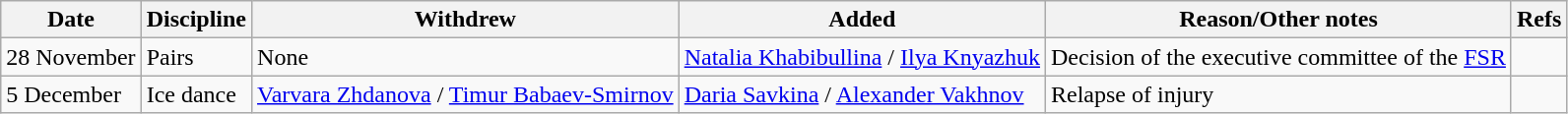<table class="wikitable sortable">
<tr>
<th>Date</th>
<th>Discipline</th>
<th>Withdrew</th>
<th>Added</th>
<th>Reason/Other notes</th>
<th>Refs</th>
</tr>
<tr>
<td>28 November</td>
<td>Pairs</td>
<td>None</td>
<td><a href='#'>Natalia Khabibullina</a> / <a href='#'>Ilya Knyazhuk</a></td>
<td>Decision of the executive committee of the <a href='#'>FSR</a></td>
<td></td>
</tr>
<tr>
<td>5 December</td>
<td>Ice dance</td>
<td><a href='#'>Varvara Zhdanova</a> / <a href='#'>Timur Babaev-Smirnov</a></td>
<td><a href='#'>Daria Savkina</a> / <a href='#'>Alexander Vakhnov</a></td>
<td>Relapse of injury</td>
<td></td>
</tr>
</table>
